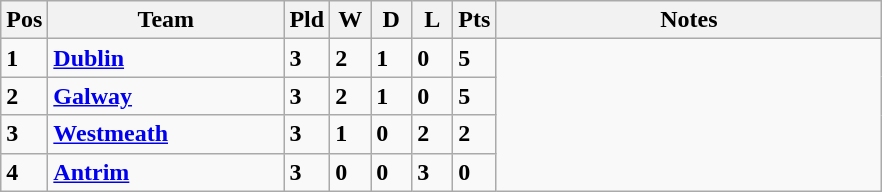<table class="wikitable" style="text-align: centre;">
<tr>
<th width=20>Pos</th>
<th width=150>Team</th>
<th width=20>Pld</th>
<th width=20>W</th>
<th width=20>D</th>
<th width=20>L</th>
<th width=20>Pts</th>
<th width=250>Notes</th>
</tr>
<tr>
<td><strong>1</strong></td>
<td align=left><strong> <a href='#'>Dublin</a> </strong></td>
<td><strong>3</strong></td>
<td><strong>2</strong></td>
<td><strong>1</strong></td>
<td><strong>0</strong></td>
<td><strong>5</strong></td>
</tr>
<tr>
<td><strong>2</strong></td>
<td align=left><strong> <a href='#'>Galway</a> </strong></td>
<td><strong>3</strong></td>
<td><strong>2</strong></td>
<td><strong>1</strong></td>
<td><strong>0</strong></td>
<td><strong>5</strong></td>
</tr>
<tr>
<td><strong>3</strong></td>
<td align=left><strong> <a href='#'>Westmeath</a> </strong></td>
<td><strong>3</strong></td>
<td><strong>1</strong></td>
<td><strong>0</strong></td>
<td><strong>2</strong></td>
<td><strong>2</strong></td>
</tr>
<tr>
<td><strong>4</strong></td>
<td align=left><strong> <a href='#'>Antrim</a> </strong></td>
<td><strong>3</strong></td>
<td><strong>0</strong></td>
<td><strong>0</strong></td>
<td><strong>3</strong></td>
<td><strong>0</strong></td>
</tr>
</table>
